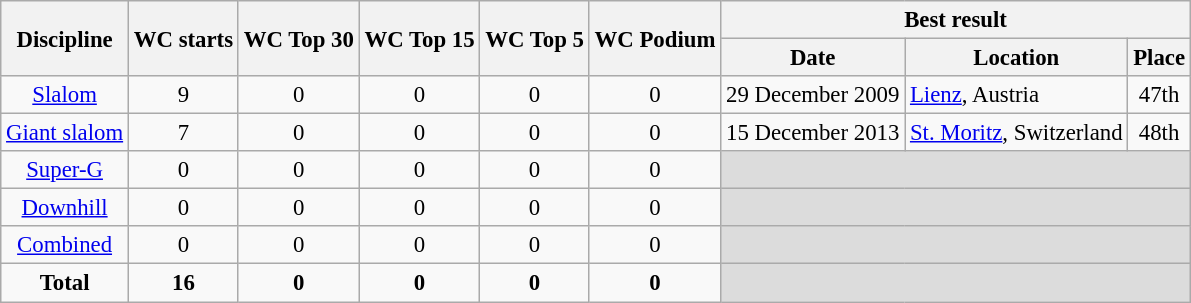<table class="wikitable" style="text-align:center; font-size:95%;">
<tr>
<th rowspan=2>Discipline</th>
<th rowspan=2>WC starts</th>
<th rowspan=2>WC Top 30</th>
<th rowspan=2>WC Top 15</th>
<th rowspan=2>WC Top 5</th>
<th rowspan=2>WC Podium</th>
<th colspan=3>Best result</th>
</tr>
<tr>
<th>Date</th>
<th>Location</th>
<th>Place</th>
</tr>
<tr>
<td align=center><a href='#'>Slalom</a></td>
<td align=center>9</td>
<td align=center>0</td>
<td align=center>0</td>
<td align=center>0</td>
<td align=center>0</td>
<td align=left>29 December 2009</td>
<td align=left> <a href='#'>Lienz</a>, Austria</td>
<td>47th</td>
</tr>
<tr>
<td align=center><a href='#'>Giant slalom</a></td>
<td align=center>7</td>
<td align=center>0</td>
<td align=center>0</td>
<td align=center>0</td>
<td align=center>0</td>
<td align=left>15 December 2013</td>
<td align=left> <a href='#'>St. Moritz</a>, Switzerland</td>
<td>48th</td>
</tr>
<tr>
<td align=center><a href='#'>Super-G</a></td>
<td align=center>0</td>
<td align=center>0</td>
<td align=center>0</td>
<td align=center>0</td>
<td align=center>0</td>
<td colspan=3 bgcolor=#DCDCDC></td>
</tr>
<tr>
<td align=center><a href='#'>Downhill</a></td>
<td align=center>0</td>
<td align=center>0</td>
<td align=center>0</td>
<td align=center>0</td>
<td align=center>0</td>
<td colspan=3 bgcolor=#DCDCDC></td>
</tr>
<tr>
<td align=center><a href='#'>Combined</a></td>
<td align=center>0</td>
<td align=center>0</td>
<td align=center>0</td>
<td align=center>0</td>
<td align=center>0</td>
<td colspan=3 bgcolor=#DCDCDC></td>
</tr>
<tr>
<td align=center><strong>Total</strong></td>
<td align=center><strong>16</strong></td>
<td align=center><strong>0</strong></td>
<td align=center><strong>0</strong></td>
<td align=center><strong>0</strong></td>
<td align=center><strong>0</strong></td>
<td colspan=3 bgcolor=#DCDCDC></td>
</tr>
</table>
